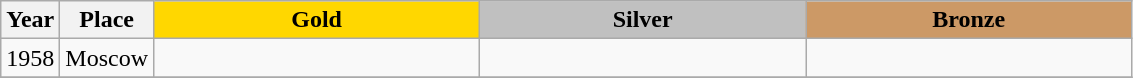<table class="wikitable">
<tr>
<th>Year</th>
<th>Place</th>
<th style="background:gold"    width="210">Gold</th>
<th style="background:silver"  width="210">Silver</th>
<th style="background:#cc9966" width="210">Bronze</th>
</tr>
<tr>
<td>1958</td>
<td> Moscow</td>
<td></td>
<td></td>
<td></td>
</tr>
<tr>
</tr>
</table>
